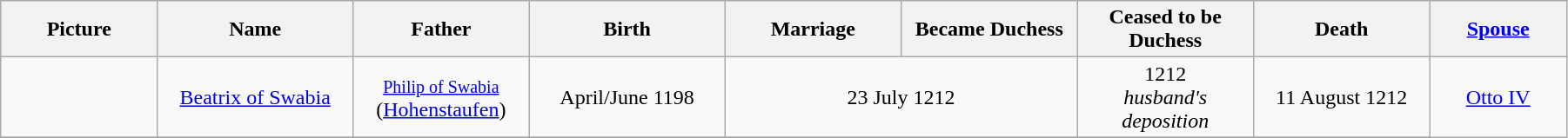<table width=95% class="wikitable">
<tr>
<th width = "8%">Picture</th>
<th width = "10%">Name</th>
<th width = "9%">Father</th>
<th width = "10%">Birth</th>
<th width = "9%">Marriage</th>
<th width = "9%">Became Duchess</th>
<th width = "9%">Ceased to be Duchess</th>
<th width = "9%">Death</th>
<th width = "7%"><a href='#'>Spouse</a></th>
</tr>
<tr>
<td align="center"></td>
<td align="center"><a href='#'>Beatrix of Swabia</a></td>
<td align="center"><small><a href='#'>Philip of Swabia</a></small><br>(<a href='#'>Hohenstaufen</a>)</td>
<td align="center">April/June 1198</td>
<td align="center" colspan="2">23 July 1212</td>
<td align="center">1212<br><em>husband's deposition</em></td>
<td align="center">11 August 1212</td>
<td align="center" rowspan="2"><a href='#'>Otto IV</a></td>
</tr>
<tr>
</tr>
</table>
